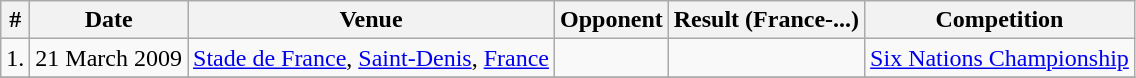<table class="wikitable sortable">
<tr>
<th>#</th>
<th>Date</th>
<th>Venue</th>
<th>Opponent</th>
<th>Result (France-...)</th>
<th>Competition</th>
</tr>
<tr>
<td>1.</td>
<td>21 March 2009</td>
<td><a href='#'>Stade de France</a>, <a href='#'>Saint-Denis</a>, <a href='#'>France</a></td>
<td></td>
<td></td>
<td><a href='#'>Six Nations Championship</a></td>
</tr>
<tr>
</tr>
</table>
